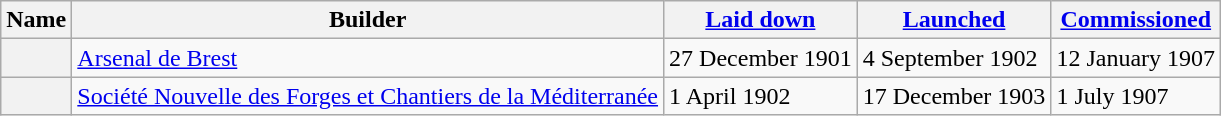<table class="wikitable plainrowheaders">
<tr>
<th scope="col">Name</th>
<th scope="col">Builder</th>
<th scope="col"><a href='#'>Laid down</a></th>
<th scope="col"><a href='#'>Launched</a></th>
<th scope="col"><a href='#'>Commissioned</a></th>
</tr>
<tr>
<th scope="row"></th>
<td><a href='#'>Arsenal de Brest</a></td>
<td>27 December 1901</td>
<td>4 September 1902</td>
<td>12 January 1907</td>
</tr>
<tr>
<th scope="row"></th>
<td><a href='#'>Société Nouvelle des Forges et Chantiers de la Méditerranée</a></td>
<td>1 April 1902</td>
<td>17 December 1903</td>
<td>1 July 1907</td>
</tr>
</table>
